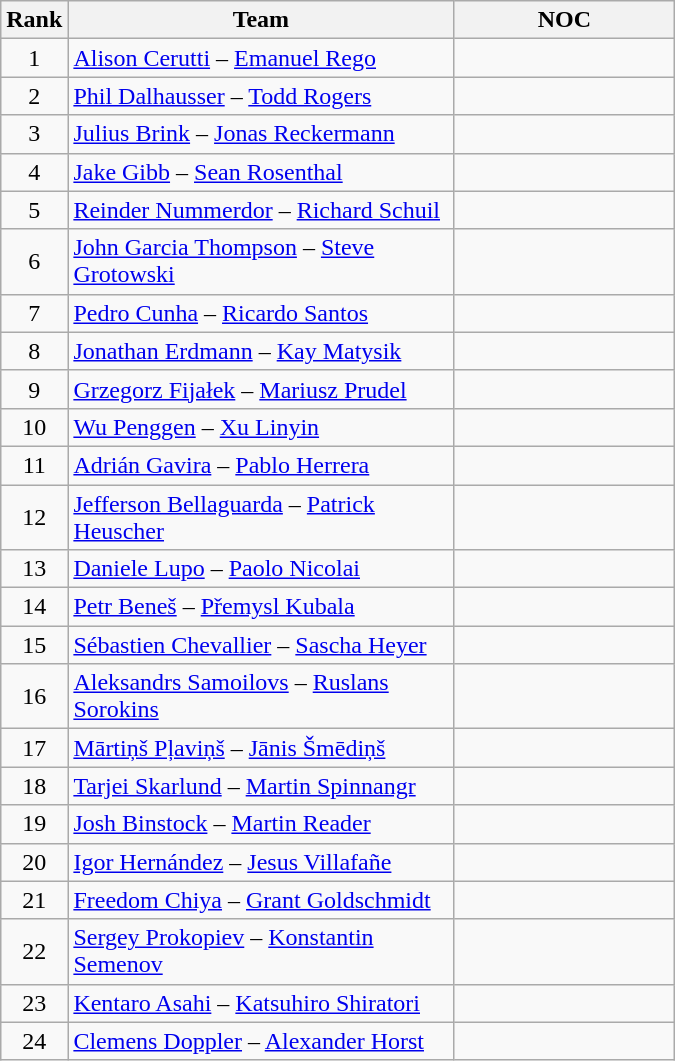<table class="wikitable sortable">
<tr>
<th width=20>Rank</th>
<th width=250>Team</th>
<th width=140>NOC</th>
</tr>
<tr>
<td align=center>1</td>
<td><a href='#'>Alison Cerutti</a> – <a href='#'>Emanuel Rego</a></td>
<td></td>
</tr>
<tr>
<td align=center>2</td>
<td><a href='#'>Phil Dalhausser</a> – <a href='#'>Todd Rogers</a></td>
<td></td>
</tr>
<tr>
<td align=center>3</td>
<td><a href='#'>Julius Brink</a> – <a href='#'>Jonas Reckermann</a></td>
<td></td>
</tr>
<tr>
<td align=center>4</td>
<td><a href='#'>Jake Gibb</a> – <a href='#'>Sean Rosenthal</a></td>
<td></td>
</tr>
<tr>
<td align=center>5</td>
<td><a href='#'>Reinder Nummerdor</a> – <a href='#'>Richard Schuil</a></td>
<td></td>
</tr>
<tr>
<td align=center>6</td>
<td><a href='#'>John Garcia Thompson</a> – <a href='#'>Steve Grotowski</a></td>
<td></td>
</tr>
<tr>
<td align=center>7</td>
<td><a href='#'>Pedro Cunha</a> – <a href='#'>Ricardo Santos</a></td>
<td></td>
</tr>
<tr>
<td align=center>8</td>
<td><a href='#'>Jonathan Erdmann</a> – <a href='#'>Kay Matysik</a></td>
<td></td>
</tr>
<tr>
<td align=center>9</td>
<td><a href='#'>Grzegorz Fijałek</a> – <a href='#'>Mariusz Prudel</a></td>
<td></td>
</tr>
<tr>
<td align=center>10</td>
<td><a href='#'>Wu Penggen</a> – <a href='#'>Xu Linyin</a></td>
<td></td>
</tr>
<tr>
<td align=center>11</td>
<td><a href='#'>Adrián Gavira</a> – <a href='#'>Pablo Herrera</a></td>
<td></td>
</tr>
<tr>
<td align=center>12</td>
<td><a href='#'>Jefferson Bellaguarda</a> – <a href='#'>Patrick Heuscher</a></td>
<td></td>
</tr>
<tr>
<td align=center>13</td>
<td><a href='#'>Daniele Lupo</a> – <a href='#'>Paolo Nicolai</a></td>
<td></td>
</tr>
<tr>
<td align=center>14</td>
<td><a href='#'>Petr Beneš</a> – <a href='#'>Přemysl Kubala</a></td>
<td></td>
</tr>
<tr>
<td align=center>15</td>
<td><a href='#'>Sébastien Chevallier</a> – <a href='#'>Sascha Heyer</a></td>
<td></td>
</tr>
<tr>
<td align=center>16</td>
<td><a href='#'>Aleksandrs Samoilovs</a> – <a href='#'>Ruslans Sorokins</a></td>
<td></td>
</tr>
<tr>
<td align=center>17</td>
<td><a href='#'>Mārtiņš Pļaviņš</a> – <a href='#'>Jānis Šmēdiņš</a></td>
<td></td>
</tr>
<tr>
<td align=center>18</td>
<td><a href='#'>Tarjei Skarlund</a> – <a href='#'>Martin Spinnangr</a></td>
<td></td>
</tr>
<tr>
<td align=center>19</td>
<td><a href='#'>Josh Binstock</a> – <a href='#'>Martin Reader</a></td>
<td></td>
</tr>
<tr>
<td align=center>20</td>
<td><a href='#'>Igor Hernández</a> – <a href='#'>Jesus Villafañe</a></td>
<td></td>
</tr>
<tr>
<td align=center>21</td>
<td><a href='#'>Freedom Chiya</a> – <a href='#'>Grant Goldschmidt</a></td>
<td></td>
</tr>
<tr>
<td align=center>22</td>
<td><a href='#'>Sergey Prokopiev</a> – <a href='#'>Konstantin Semenov</a></td>
<td></td>
</tr>
<tr>
<td align=center>23</td>
<td><a href='#'>Kentaro Asahi</a> – <a href='#'>Katsuhiro Shiratori</a></td>
<td></td>
</tr>
<tr>
<td align=center>24</td>
<td><a href='#'>Clemens Doppler</a> – <a href='#'>Alexander Horst</a></td>
<td></td>
</tr>
</table>
